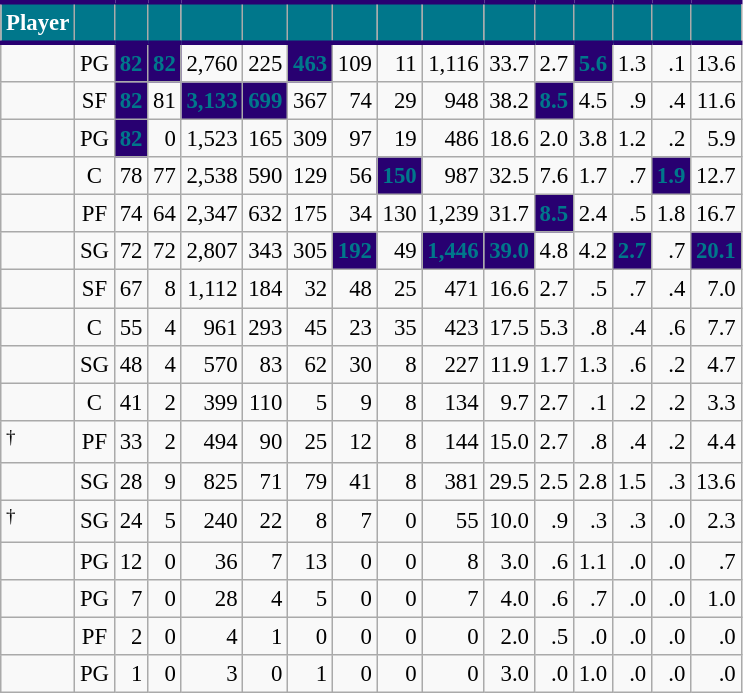<table class="wikitable sortable" style="font-size: 95%; text-align:right;">
<tr>
<th style="background:#00778B; color:#FFFFFF; border-top:#280071 3px solid; border-bottom:#280071 3px solid;">Player</th>
<th style="background:#00778B; color:#FFFFFF; border-top:#280071 3px solid; border-bottom:#280071 3px solid;"></th>
<th style="background:#00778B; color:#FFFFFF; border-top:#280071 3px solid; border-bottom:#280071 3px solid;"></th>
<th style="background:#00778B; color:#FFFFFF; border-top:#280071 3px solid; border-bottom:#280071 3px solid;"></th>
<th style="background:#00778B; color:#FFFFFF; border-top:#280071 3px solid; border-bottom:#280071 3px solid;"></th>
<th style="background:#00778B; color:#FFFFFF; border-top:#280071 3px solid; border-bottom:#280071 3px solid;"></th>
<th style="background:#00778B; color:#FFFFFF; border-top:#280071 3px solid; border-bottom:#280071 3px solid;"></th>
<th style="background:#00778B; color:#FFFFFF; border-top:#280071 3px solid; border-bottom:#280071 3px solid;"></th>
<th style="background:#00778B; color:#FFFFFF; border-top:#280071 3px solid; border-bottom:#280071 3px solid;"></th>
<th style="background:#00778B; color:#FFFFFF; border-top:#280071 3px solid; border-bottom:#280071 3px solid;"></th>
<th style="background:#00778B; color:#FFFFFF; border-top:#280071 3px solid; border-bottom:#280071 3px solid;"></th>
<th style="background:#00778B; color:#FFFFFF; border-top:#280071 3px solid; border-bottom:#280071 3px solid;"></th>
<th style="background:#00778B; color:#FFFFFF; border-top:#280071 3px solid; border-bottom:#280071 3px solid;"></th>
<th style="background:#00778B; color:#FFFFFF; border-top:#280071 3px solid; border-bottom:#280071 3px solid;"></th>
<th style="background:#00778B; color:#FFFFFF; border-top:#280071 3px solid; border-bottom:#280071 3px solid;"></th>
<th style="background:#00778B; color:#FFFFFF; border-top:#280071 3px solid; border-bottom:#280071 3px solid;"></th>
</tr>
<tr>
<td style="text-align:left;"></td>
<td style="text-align:center;">PG</td>
<td style="background:#280071; color:#00778B;"><strong>82</strong></td>
<td style="background:#280071; color:#00778B;"><strong>82</strong></td>
<td>2,760</td>
<td>225</td>
<td style="background:#280071; color:#00778B;"><strong>463</strong></td>
<td>109</td>
<td>11</td>
<td>1,116</td>
<td>33.7</td>
<td>2.7</td>
<td style="background:#280071; color:#00778B;"><strong>5.6</strong></td>
<td>1.3</td>
<td>.1</td>
<td>13.6</td>
</tr>
<tr>
<td style="text-align:left;"></td>
<td style="text-align:center;">SF</td>
<td style="background:#280071; color:#00778B;"><strong>82</strong></td>
<td>81</td>
<td style="background:#280071; color:#00778B;"><strong>3,133</strong></td>
<td style="background:#280071; color:#00778B;"><strong>699</strong></td>
<td>367</td>
<td>74</td>
<td>29</td>
<td>948</td>
<td>38.2</td>
<td style="background:#280071; color:#00778B;"><strong>8.5</strong></td>
<td>4.5</td>
<td>.9</td>
<td>.4</td>
<td>11.6</td>
</tr>
<tr>
<td style="text-align:left;"></td>
<td style="text-align:center;">PG</td>
<td style="background:#280071; color:#00778B;"><strong>82</strong></td>
<td>0</td>
<td>1,523</td>
<td>165</td>
<td>309</td>
<td>97</td>
<td>19</td>
<td>486</td>
<td>18.6</td>
<td>2.0</td>
<td>3.8</td>
<td>1.2</td>
<td>.2</td>
<td>5.9</td>
</tr>
<tr>
<td style="text-align:left;"></td>
<td style="text-align:center;">C</td>
<td>78</td>
<td>77</td>
<td>2,538</td>
<td>590</td>
<td>129</td>
<td>56</td>
<td style="background:#280071; color:#00778B;"><strong>150</strong></td>
<td>987</td>
<td>32.5</td>
<td>7.6</td>
<td>1.7</td>
<td>.7</td>
<td style="background:#280071; color:#00778B;"><strong>1.9</strong></td>
<td>12.7</td>
</tr>
<tr>
<td style="text-align:left;"></td>
<td style="text-align:center;">PF</td>
<td>74</td>
<td>64</td>
<td>2,347</td>
<td>632</td>
<td>175</td>
<td>34</td>
<td>130</td>
<td>1,239</td>
<td>31.7</td>
<td style="background:#280071; color:#00778B;"><strong>8.5</strong></td>
<td>2.4</td>
<td>.5</td>
<td>1.8</td>
<td>16.7</td>
</tr>
<tr>
<td style="text-align:left;"></td>
<td style="text-align:center;">SG</td>
<td>72</td>
<td>72</td>
<td>2,807</td>
<td>343</td>
<td>305</td>
<td style="background:#280071; color:#00778B;"><strong>192</strong></td>
<td>49</td>
<td style="background:#280071; color:#00778B;"><strong>1,446</strong></td>
<td style="background:#280071; color:#00778B;"><strong>39.0</strong></td>
<td>4.8</td>
<td>4.2</td>
<td style="background:#280071; color:#00778B;"><strong>2.7</strong></td>
<td>.7</td>
<td style="background:#280071; color:#00778B;"><strong>20.1</strong></td>
</tr>
<tr>
<td style="text-align:left;"></td>
<td style="text-align:center;">SF</td>
<td>67</td>
<td>8</td>
<td>1,112</td>
<td>184</td>
<td>32</td>
<td>48</td>
<td>25</td>
<td>471</td>
<td>16.6</td>
<td>2.7</td>
<td>.5</td>
<td>.7</td>
<td>.4</td>
<td>7.0</td>
</tr>
<tr>
<td style="text-align:left;"></td>
<td style="text-align:center;">C</td>
<td>55</td>
<td>4</td>
<td>961</td>
<td>293</td>
<td>45</td>
<td>23</td>
<td>35</td>
<td>423</td>
<td>17.5</td>
<td>5.3</td>
<td>.8</td>
<td>.4</td>
<td>.6</td>
<td>7.7</td>
</tr>
<tr>
<td style="text-align:left;"></td>
<td style="text-align:center;">SG</td>
<td>48</td>
<td>4</td>
<td>570</td>
<td>83</td>
<td>62</td>
<td>30</td>
<td>8</td>
<td>227</td>
<td>11.9</td>
<td>1.7</td>
<td>1.3</td>
<td>.6</td>
<td>.2</td>
<td>4.7</td>
</tr>
<tr>
<td style="text-align:left;"></td>
<td style="text-align:center;">C</td>
<td>41</td>
<td>2</td>
<td>399</td>
<td>110</td>
<td>5</td>
<td>9</td>
<td>8</td>
<td>134</td>
<td>9.7</td>
<td>2.7</td>
<td>.1</td>
<td>.2</td>
<td>.2</td>
<td>3.3</td>
</tr>
<tr>
<td style="text-align:left;"><sup>†</sup></td>
<td style="text-align:center;">PF</td>
<td>33</td>
<td>2</td>
<td>494</td>
<td>90</td>
<td>25</td>
<td>12</td>
<td>8</td>
<td>144</td>
<td>15.0</td>
<td>2.7</td>
<td>.8</td>
<td>.4</td>
<td>.2</td>
<td>4.4</td>
</tr>
<tr>
<td style="text-align:left;"></td>
<td style="text-align:center;">SG</td>
<td>28</td>
<td>9</td>
<td>825</td>
<td>71</td>
<td>79</td>
<td>41</td>
<td>8</td>
<td>381</td>
<td>29.5</td>
<td>2.5</td>
<td>2.8</td>
<td>1.5</td>
<td>.3</td>
<td>13.6</td>
</tr>
<tr>
<td style="text-align:left;"><sup>†</sup></td>
<td style="text-align:center;">SG</td>
<td>24</td>
<td>5</td>
<td>240</td>
<td>22</td>
<td>8</td>
<td>7</td>
<td>0</td>
<td>55</td>
<td>10.0</td>
<td>.9</td>
<td>.3</td>
<td>.3</td>
<td>.0</td>
<td>2.3</td>
</tr>
<tr>
<td style="text-align:left;"></td>
<td style="text-align:center;">PG</td>
<td>12</td>
<td>0</td>
<td>36</td>
<td>7</td>
<td>13</td>
<td>0</td>
<td>0</td>
<td>8</td>
<td>3.0</td>
<td>.6</td>
<td>1.1</td>
<td>.0</td>
<td>.0</td>
<td>.7</td>
</tr>
<tr>
<td style="text-align:left;"></td>
<td style="text-align:center;">PG</td>
<td>7</td>
<td>0</td>
<td>28</td>
<td>4</td>
<td>5</td>
<td>0</td>
<td>0</td>
<td>7</td>
<td>4.0</td>
<td>.6</td>
<td>.7</td>
<td>.0</td>
<td>.0</td>
<td>1.0</td>
</tr>
<tr>
<td style="text-align:left;"></td>
<td style="text-align:center;">PF</td>
<td>2</td>
<td>0</td>
<td>4</td>
<td>1</td>
<td>0</td>
<td>0</td>
<td>0</td>
<td>0</td>
<td>2.0</td>
<td>.5</td>
<td>.0</td>
<td>.0</td>
<td>.0</td>
<td>.0</td>
</tr>
<tr>
<td style="text-align:left;"></td>
<td style="text-align:center;">PG</td>
<td>1</td>
<td>0</td>
<td>3</td>
<td>0</td>
<td>1</td>
<td>0</td>
<td>0</td>
<td>0</td>
<td>3.0</td>
<td>.0</td>
<td>1.0</td>
<td>.0</td>
<td>.0</td>
<td>.0</td>
</tr>
</table>
